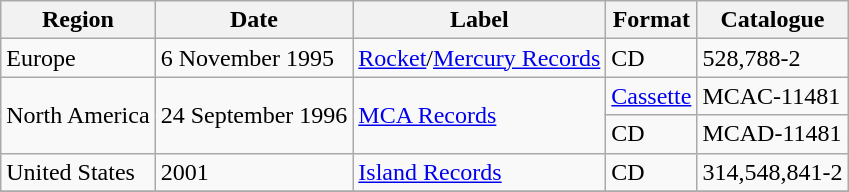<table class="wikitable">
<tr>
<th>Region</th>
<th>Date</th>
<th>Label</th>
<th>Format</th>
<th>Catalogue</th>
</tr>
<tr>
<td>Europe</td>
<td>6 November 1995</td>
<td><a href='#'>Rocket</a>/<a href='#'>Mercury Records</a></td>
<td>CD</td>
<td>528,788-2</td>
</tr>
<tr>
<td rowspan="2">North America</td>
<td rowspan="2">24 September 1996</td>
<td rowspan="2"><a href='#'>MCA Records</a></td>
<td><a href='#'>Cassette</a></td>
<td>MCAC-11481</td>
</tr>
<tr>
<td>CD</td>
<td>MCAD-11481</td>
</tr>
<tr>
<td>United States</td>
<td>2001</td>
<td><a href='#'>Island Records</a></td>
<td>CD</td>
<td>314,548,841-2</td>
</tr>
<tr>
</tr>
</table>
